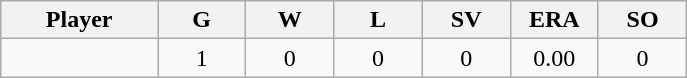<table class="wikitable sortable">
<tr>
<th bgcolor="#DDDDFF" width="16%">Player</th>
<th bgcolor="#DDDDFF" width="9%">G</th>
<th bgcolor="#DDDDFF" width="9%">W</th>
<th bgcolor="#DDDDFF" width="9%">L</th>
<th bgcolor="#DDDDFF" width="9%">SV</th>
<th bgcolor="#DDDDFF" width="9%">ERA</th>
<th bgcolor="#DDDDFF" width="9%">SO</th>
</tr>
<tr align="center">
<td></td>
<td>1</td>
<td>0</td>
<td>0</td>
<td>0</td>
<td>0.00</td>
<td>0</td>
</tr>
</table>
